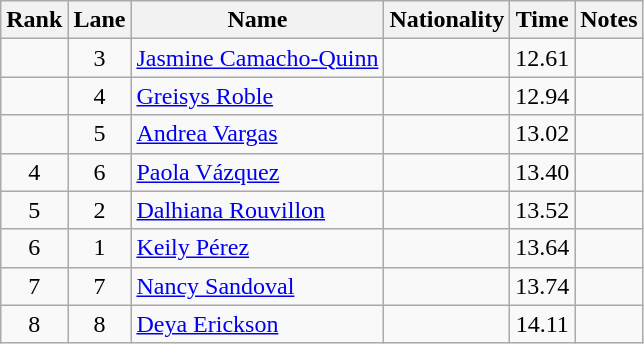<table class="wikitable sortable" style="text-align:center">
<tr>
<th>Rank</th>
<th>Lane</th>
<th>Name</th>
<th>Nationality</th>
<th>Time</th>
<th>Notes</th>
</tr>
<tr>
<td></td>
<td>3</td>
<td align=left><a href='#'>Jasmine Camacho-Quinn</a></td>
<td align=left></td>
<td>12.61</td>
<td></td>
</tr>
<tr>
<td></td>
<td>4</td>
<td align=left><a href='#'>Greisys Roble</a></td>
<td align=left></td>
<td>12.94</td>
<td></td>
</tr>
<tr>
<td></td>
<td>5</td>
<td align=left><a href='#'>Andrea Vargas</a></td>
<td align=left></td>
<td>13.02</td>
<td></td>
</tr>
<tr>
<td>4</td>
<td>6</td>
<td align=left><a href='#'>Paola Vázquez</a></td>
<td align=left></td>
<td>13.40</td>
<td></td>
</tr>
<tr>
<td>5</td>
<td>2</td>
<td align=left><a href='#'>Dalhiana Rouvillon</a></td>
<td align=left></td>
<td>13.52</td>
<td></td>
</tr>
<tr>
<td>6</td>
<td>1</td>
<td align=left><a href='#'>Keily Pérez</a></td>
<td align=left></td>
<td>13.64</td>
<td></td>
</tr>
<tr>
<td>7</td>
<td>7</td>
<td align=left><a href='#'>Nancy Sandoval</a></td>
<td align=left></td>
<td>13.74</td>
<td></td>
</tr>
<tr>
<td>8</td>
<td>8</td>
<td align=left><a href='#'>Deya Erickson</a></td>
<td align=left></td>
<td>14.11</td>
<td></td>
</tr>
</table>
